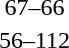<table style="text-align:center">
<tr>
<th width=200></th>
<th width=100></th>
<th width=200></th>
</tr>
<tr>
<td align=right><strong> </strong></td>
<td align=center>67–66</td>
<td align=left></td>
</tr>
<tr>
<td align=right></td>
<td align=center>56–112</td>
<td align=left><strong></strong></td>
</tr>
</table>
